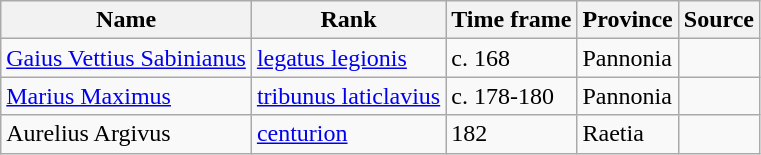<table class="wikitable sortable">
<tr style="vertical-align: top;">
<th>Name</th>
<th>Rank</th>
<th>Time frame</th>
<th>Province</th>
<th>Source</th>
</tr>
<tr>
<td><a href='#'>Gaius Vettius Sabinianus</a></td>
<td><a href='#'>legatus legionis</a></td>
<td>c. 168</td>
<td>Pannonia</td>
<td></td>
</tr>
<tr>
<td><a href='#'>Marius Maximus</a></td>
<td><a href='#'>tribunus laticlavius</a></td>
<td>c. 178-180</td>
<td>Pannonia</td>
<td></td>
</tr>
<tr>
<td>Aurelius Argivus</td>
<td><a href='#'>centurion</a></td>
<td>182</td>
<td>Raetia</td>
<td></td>
</tr>
</table>
